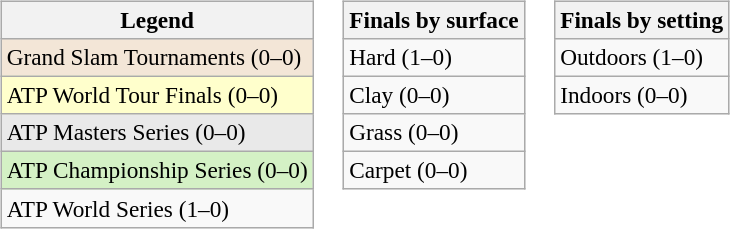<table>
<tr valign=top>
<td><br><table class=wikitable style=font-size:97%>
<tr>
<th>Legend</th>
</tr>
<tr style="background:#f3e6d7;">
<td>Grand Slam Tournaments (0–0)</td>
</tr>
<tr style="background:#ffc;">
<td>ATP World Tour Finals (0–0)</td>
</tr>
<tr style="background:#e9e9e9;">
<td>ATP Masters Series (0–0)</td>
</tr>
<tr style="background:#d4f1c5;">
<td>ATP Championship Series (0–0)</td>
</tr>
<tr>
<td>ATP World Series (1–0)</td>
</tr>
</table>
</td>
<td><br><table class=wikitable style=font-size:97%>
<tr>
<th>Finals by surface</th>
</tr>
<tr>
<td>Hard (1–0)</td>
</tr>
<tr>
<td>Clay (0–0)</td>
</tr>
<tr>
<td>Grass (0–0)</td>
</tr>
<tr>
<td>Carpet (0–0)</td>
</tr>
</table>
</td>
<td><br><table class=wikitable style=font-size:97%>
<tr>
<th>Finals by setting</th>
</tr>
<tr>
<td>Outdoors (1–0)</td>
</tr>
<tr>
<td>Indoors (0–0)</td>
</tr>
</table>
</td>
</tr>
</table>
